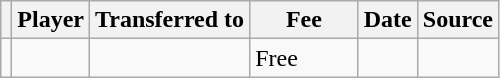<table class="wikitable plainrowheaders sortable">
<tr>
<th></th>
<th scope="col">Player</th>
<th>Transferred to</th>
<th style="width: 65px;">Fee</th>
<th scope="col">Date</th>
<th scope="col">Source</th>
</tr>
<tr>
<td align="center"></td>
<td></td>
<td></td>
<td>Free</td>
<td></td>
<td></td>
</tr>
</table>
